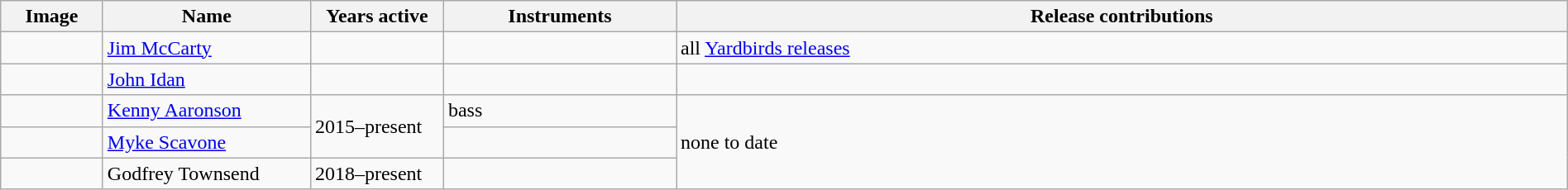<table class="wikitable" border="1" width=100%>
<tr>
<th width="75">Image</th>
<th width="160">Name</th>
<th width="100">Years active</th>
<th width="180">Instruments</th>
<th>Release contributions</th>
</tr>
<tr>
<td></td>
<td><a href='#'>Jim McCarty</a></td>
<td></td>
<td></td>
<td>all <a href='#'>Yardbirds releases</a></td>
</tr>
<tr>
<td></td>
<td><a href='#'>John Idan</a></td>
<td></td>
<td></td>
<td></td>
</tr>
<tr>
<td></td>
<td><a href='#'>Kenny Aaronson</a></td>
<td rowspan="2">2015–present</td>
<td>bass</td>
<td rowspan="3">none to date</td>
</tr>
<tr>
<td></td>
<td><a href='#'>Myke Scavone</a></td>
<td></td>
</tr>
<tr>
<td></td>
<td>Godfrey Townsend</td>
<td>2018–present</td>
<td></td>
</tr>
</table>
